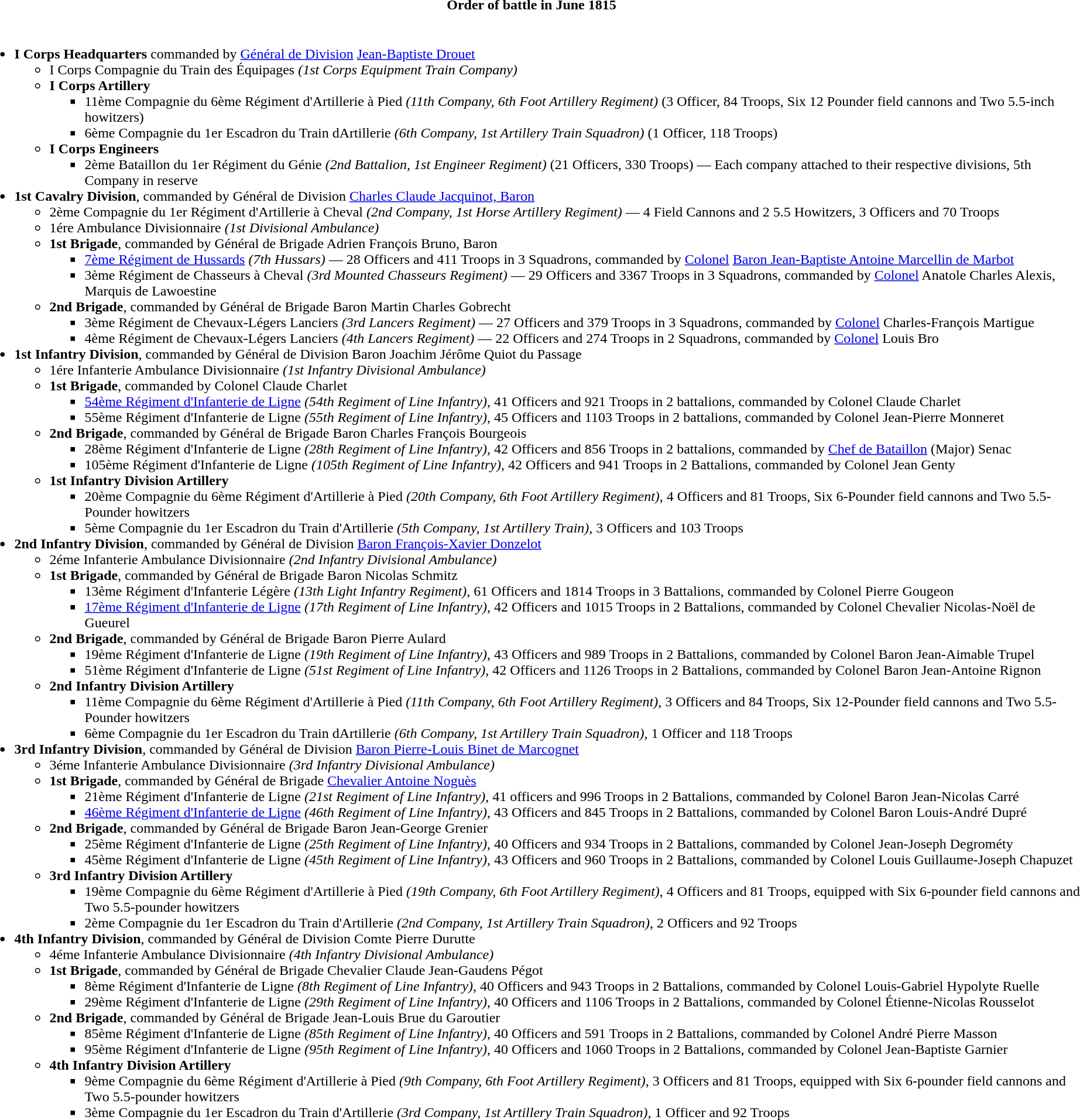<table class="toccolours collapsible collapsed" style="width:100%;">
<tr>
<th colspan="">Order of battle in June 1815</th>
</tr>
<tr>
<td colspan="2"><br><ul><li><strong>I Corps Headquarters</strong> commanded by <a href='#'>Général de Division</a> <a href='#'>Jean-Baptiste Drouet</a><ul><li>I Corps Compagnie du Train des Équipages <em>(1st Corps Equipment Train Company)</em></li><li><strong>I Corps Artillery</strong><ul><li>11ème Compagnie du 6ème Régiment d'Artillerie à Pied <em>(11th Company, 6th Foot Artillery Regiment)</em> (3 Officer, 84 Troops, Six 12 Pounder field cannons and Two 5.5-inch howitzers)</li><li>6ème Compagnie du 1er Escadron du Train dArtillerie <em>(6th Company, 1st Artillery Train Squadron)</em> (1 Officer, 118 Troops)</li></ul></li><li><strong>I Corps Engineers</strong><ul><li>2ème Bataillon du 1er Régiment du Génie <em>(2nd Battalion, 1st Engineer Regiment)</em> (21 Officers, 330 Troops) — Each company attached to their respective divisions, 5th Company in reserve</li></ul></li></ul></li><li><strong>1st Cavalry Division</strong>, commanded by Général de Division <a href='#'>Charles Claude Jacquinot, Baron</a><ul><li>2ème Compagnie du 1er Régiment d'Artillerie à Cheval <em>(2nd Company, 1st Horse Artillery Regiment)</em> — 4 Field Cannons and 2 5.5 Howitzers, 3 Officers and 70 Troops</li><li>1ére Ambulance Divisionnaire <em>(1st Divisional Ambulance)</em></li><li><strong>1st Brigade</strong>, commanded by Général de Brigade Adrien François Bruno, Baron<ul><li><a href='#'>7ème Régiment de Hussards</a> <em>(7th Hussars)</em> — 28 Officers and 411 Troops in 3 Squadrons, commanded by <a href='#'>Colonel</a> <a href='#'>Baron Jean-Baptiste Antoine Marcellin de Marbot</a></li><li>3ème Régiment de Chasseurs à Cheval <em>(3rd Mounted Chasseurs Regiment)</em> — 29 Officers and 3367 Troops in 3 Squadrons, commanded by <a href='#'>Colonel</a> Anatole Charles Alexis, Marquis de Lawoestine</li></ul></li><li><strong>2nd Brigade</strong>, commanded by Général de Brigade Baron Martin Charles Gobrecht<ul><li>3ème Régiment de Chevaux-Légers Lanciers <em>(3rd Lancers Regiment)</em> — 27 Officers and 379 Troops in 3 Squadrons, commanded by <a href='#'>Colonel</a> Charles-François Martigue</li><li>4ème Régiment de Chevaux-Légers Lanciers <em>(4th Lancers Regiment)</em> — 22 Officers and 274 Troops in 2 Squadrons, commanded by <a href='#'>Colonel</a> Louis Bro</li></ul></li></ul></li><li><strong>1st Infantry Division</strong>, commanded by Général de Division Baron Joachim Jérôme Quiot du Passage<ul><li>1ére Infanterie Ambulance Divisionnaire <em>(1st Infantry Divisional Ambulance)</em></li><li><strong>1st Brigade</strong>, commanded by Colonel Claude Charlet<ul><li><a href='#'>54ème Régiment d'Infanterie de Ligne</a> <em>(54th Regiment of Line Infantry)</em>, 41 Officers and 921 Troops in 2 battalions, commanded by Colonel Claude Charlet</li><li>55ème Régiment d'Infanterie de Ligne <em>(55th Regiment of Line Infantry)</em>, 45 Officers and 1103 Troops in 2 battalions, commanded by Colonel Jean-Pierre Monneret</li></ul></li><li><strong>2nd Brigade</strong>, commanded by Général de Brigade Baron Charles François Bourgeois<ul><li>28ème Régiment d'Infanterie de Ligne <em>(28th Regiment of Line Infantry)</em>, 42 Officers and 856 Troops in 2 battalions, commanded by <a href='#'>Chef de Bataillon</a> (Major) Senac</li><li>105ème Régiment d'Infanterie de Ligne <em>(105th Regiment of Line Infantry)</em>, 42 Officers and 941 Troops in 2 Battalions, commanded by Colonel Jean Genty</li></ul></li><li><strong>1st Infantry Division Artillery</strong><ul><li>20ème Compagnie du 6ème Régiment d'Artillerie à Pied <em>(20th Company, 6th Foot Artillery Regiment)</em>, 4 Officers and 81 Troops, Six 6-Pounder field cannons and Two 5.5-Pounder howitzers</li><li>5ème Compagnie du 1er Escadron du Train d'Artillerie <em>(5th Company, 1st Artillery Train)</em>, 3 Officers and 103 Troops</li></ul></li></ul></li><li><strong>2nd Infantry Division</strong>, commanded by Général de Division <a href='#'>Baron François-Xavier Donzelot</a><ul><li>2éme Infanterie Ambulance Divisionnaire <em>(2nd Infantry Divisional Ambulance)</em></li><li><strong>1st Brigade</strong>, commanded by Général de Brigade Baron Nicolas Schmitz<ul><li>13ème Régiment d'Infanterie Légère <em>(13th Light Infantry Regiment)</em>, 61 Officers and 1814 Troops in 3 Battalions, commanded by Colonel Pierre Gougeon</li><li><a href='#'>17ème Régiment d'Infanterie de Ligne</a> <em>(17th Regiment of Line Infantry)</em>, 42 Officers and 1015 Troops in 2 Battalions, commanded by Colonel Chevalier Nicolas-Noël de Gueurel</li></ul></li><li><strong>2nd Brigade</strong>, commanded by Général de Brigade Baron Pierre Aulard<ul><li>19ème Régiment d'Infanterie de Ligne <em>(19th Regiment of Line Infantry)</em>, 43 Officers and 989 Troops in 2 Battalions, commanded by Colonel Baron Jean-Aimable Trupel</li><li>51ème Régiment d'Infanterie de Ligne <em>(51st Regiment of Line Infantry)</em>, 42 Officers and 1126 Troops in 2 Battalions, commanded by Colonel Baron Jean-Antoine Rignon</li></ul></li><li><strong>2nd Infantry Division Artillery</strong><ul><li>11ème Compagnie du 6ème Régiment d'Artillerie à Pied <em>(11th Company, 6th Foot Artillery Regiment)</em>, 3 Officers and 84 Troops, Six 12-Pounder field cannons and Two 5.5-Pounder howitzers</li><li>6ème Compagnie du 1er Escadron du Train dArtillerie <em>(6th Company, 1st Artillery Train Squadron)</em>, 1 Officer and 118 Troops</li></ul></li></ul></li><li><strong>3rd Infantry Division</strong>, commanded by Général de Division <a href='#'>Baron Pierre-Louis Binet de Marcognet</a><ul><li>3éme Infanterie Ambulance Divisionnaire <em>(3rd Infantry Divisional Ambulance)</em></li><li><strong>1st Brigade</strong>, commanded by Général de Brigade <a href='#'>Chevalier Antoine Noguès</a><ul><li>21ème Régiment d'Infanterie de Ligne <em>(21st Regiment of Line Infantry)</em>, 41 officers and 996 Troops in 2 Battalions, commanded by Colonel Baron Jean-Nicolas Carré</li><li><a href='#'>46ème Régiment d'Infanterie de Ligne</a> <em>(46th Regiment of Line Infantry)</em>, 43 Officers and 845 Troops in 2 Battalions, commanded by Colonel Baron Louis-André Dupré</li></ul></li><li><strong>2nd Brigade</strong>, commanded by Général de Brigade Baron Jean-George Grenier<ul><li>25ème Régiment d'Infanterie de Ligne <em>(25th Regiment of Line Infantry)</em>, 40 Officers and 934 Troops in 2 Battalions, commanded by Colonel Jean-Joseph Degrométy</li><li>45ème Régiment d'Infanterie de Ligne <em>(45th Regiment of Line Infantry)</em>, 43 Officers and 960 Troops in 2 Battalions, commanded by Colonel Louis Guillaume-Joseph Chapuzet</li></ul></li><li><strong>3rd Infantry Division Artillery</strong><ul><li>19ème Compagnie du 6ème Régiment d'Artillerie à Pied <em>(19th Company, 6th Foot Artillery Regiment)</em>, 4 Officers and 81 Troops, equipped with Six 6-pounder field cannons and Two 5.5-pounder howitzers</li><li>2ème Compagnie du 1er Escadron du Train d'Artillerie <em>(2nd Company, 1st Artillery Train Squadron)</em>, 2 Officers and 92 Troops</li></ul></li></ul></li><li><strong>4th Infantry Division</strong>, commanded by Général de Division Comte Pierre Durutte<ul><li>4éme Infanterie Ambulance Divisionnaire <em>(4th Infantry Divisional Ambulance)</em></li><li><strong>1st Brigade</strong>, commanded by Général de Brigade Chevalier Claude Jean-Gaudens Pégot<ul><li>8ème Régiment d'Infanterie de Ligne <em>(8th Regiment of Line Infantry)</em>, 40 Officers and 943 Troops in 2 Battalions, commanded by Colonel Louis-Gabriel Hypolyte Ruelle</li><li>29ème Régiment d'Infanterie de Ligne <em>(29th Regiment of Line Infantry)</em>, 40 Officers and 1106 Troops in 2 Battalions, commanded by Colonel Étienne-Nicolas Rousselot</li></ul></li><li><strong>2nd Brigade</strong>, commanded by Général de Brigade Jean-Louis Brue du Garoutier<ul><li>85ème Régiment d'Infanterie de Ligne <em>(85th Regiment of Line Infantry)</em>, 40 Officers and 591 Troops in 2 Battalions, commanded by Colonel André Pierre Masson</li><li>95ème Régiment d'Infanterie de Ligne <em>(95th Regiment of Line Infantry)</em>, 40 Officers and 1060 Troops in 2 Battalions, commanded by Colonel Jean-Baptiste Garnier</li></ul></li><li><strong>4th Infantry Division Artillery</strong><ul><li>9ème Compagnie du 6ème Régiment d'Artillerie à Pied <em>(9th Company, 6th Foot Artillery Regiment)</em>, 3 Officers and 81 Troops, equipped with Six 6-pounder field cannons and Two 5.5-pounder howitzers</li><li>3ème Compagnie du 1er Escadron du Train d'Artillerie <em>(3rd Company, 1st Artillery Train Squadron)</em>, 1 Officer and 92 Troops</li></ul></li></ul></li></ul></td>
</tr>
</table>
